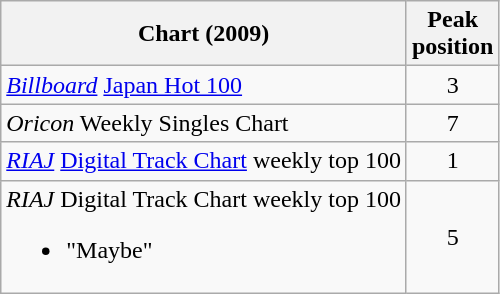<table class="wikitable">
<tr>
<th>Chart (2009)</th>
<th>Peak<br>position</th>
</tr>
<tr>
<td><em><a href='#'>Billboard</a></em> <a href='#'>Japan Hot 100</a></td>
<td align="center">3</td>
</tr>
<tr>
<td><em>Oricon</em> Weekly Singles Chart</td>
<td align="center">7</td>
</tr>
<tr>
<td><em><a href='#'>RIAJ</a></em> <a href='#'>Digital Track Chart</a> weekly top 100</td>
<td align="center">1</td>
</tr>
<tr>
<td><em>RIAJ</em> Digital Track Chart weekly top 100<br><ul><li>"Maybe"</li></ul></td>
<td align="center">5</td>
</tr>
</table>
